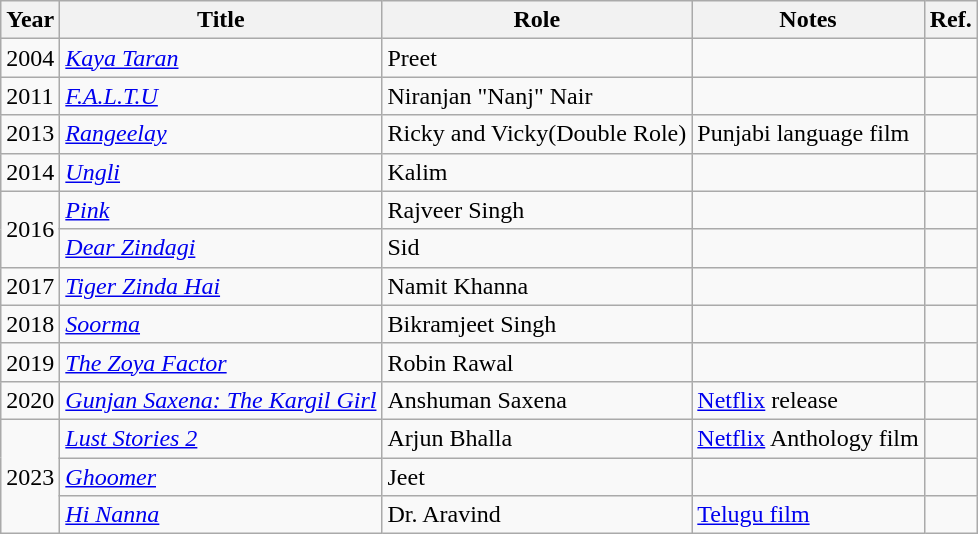<table class="wikitable plainrowheaders sortable">
<tr>
<th scope="col">Year</th>
<th scope="col">Title</th>
<th scope="col">Role</th>
<th scope="col">Notes</th>
<th scope="col">Ref.</th>
</tr>
<tr>
<td>2004</td>
<td><em><a href='#'>Kaya Taran</a></em></td>
<td>Preet</td>
<td></td>
<td></td>
</tr>
<tr>
<td>2011</td>
<td><em><a href='#'>F.A.L.T.U</a></em></td>
<td>Niranjan "Nanj" Nair</td>
<td></td>
<td></td>
</tr>
<tr>
<td>2013</td>
<td><em><a href='#'>Rangeelay</a></em></td>
<td>Ricky and Vicky(Double Role)</td>
<td>Punjabi language film</td>
<td></td>
</tr>
<tr>
<td>2014</td>
<td><em><a href='#'>Ungli</a></em></td>
<td>Kalim</td>
<td></td>
<td></td>
</tr>
<tr>
<td rowspan="2">2016</td>
<td><em><a href='#'>Pink</a></em></td>
<td>Rajveer Singh</td>
<td></td>
<td></td>
</tr>
<tr>
<td><em><a href='#'>Dear Zindagi</a></em></td>
<td>Sid</td>
<td></td>
<td></td>
</tr>
<tr>
<td>2017</td>
<td><em><a href='#'>Tiger Zinda Hai</a></em></td>
<td>Namit Khanna</td>
<td></td>
<td></td>
</tr>
<tr>
<td>2018</td>
<td><em><a href='#'>Soorma</a></em></td>
<td>Bikramjeet Singh</td>
<td></td>
<td></td>
</tr>
<tr>
<td>2019</td>
<td><em><a href='#'>The Zoya Factor</a></em></td>
<td>Robin Rawal</td>
<td></td>
<td></td>
</tr>
<tr>
<td>2020</td>
<td><em><a href='#'>Gunjan Saxena: The Kargil Girl</a></em></td>
<td>Anshuman Saxena</td>
<td><a href='#'>Netflix</a> release</td>
<td></td>
</tr>
<tr>
<td rowspan="3">2023</td>
<td><em><a href='#'>Lust Stories 2</a></em></td>
<td>Arjun Bhalla</td>
<td><a href='#'>Netflix</a> Anthology film</td>
</tr>
<tr>
<td><em><a href='#'>Ghoomer</a></em></td>
<td>Jeet</td>
<td></td>
<td></td>
</tr>
<tr>
<td><em><a href='#'>Hi Nanna</a></em></td>
<td>Dr. Aravind</td>
<td><a href='#'>Telugu film</a></td>
<td></td>
</tr>
</table>
